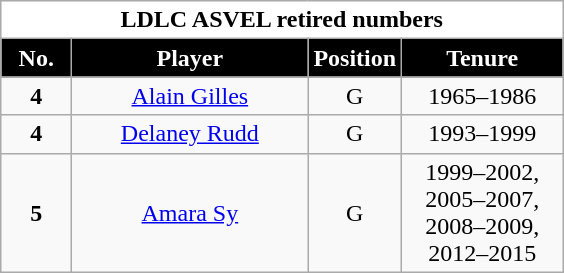<table class="wikitable sortable" style="text-align:center">
<tr>
<td colspan="4" style="background:white; color:black;"><strong>LDLC ASVEL retired numbers</strong></td>
</tr>
<tr>
<th style="width:40px; background:black; color:white;">No.</th>
<th style="width:150px; background:black; color:white;">Player</th>
<th style="width:40px; background:black; color:white;">Position</th>
<th style="width:100px; background:black; color:white;">Tenure</th>
</tr>
<tr>
<td><strong>4</strong></td>
<td><a href='#'>Alain Gilles</a></td>
<td>G</td>
<td>1965–1986</td>
</tr>
<tr>
<td><strong>4</strong></td>
<td><a href='#'>Delaney Rudd</a></td>
<td>G</td>
<td>1993–1999</td>
</tr>
<tr>
<td><strong>5</strong></td>
<td><a href='#'>Amara Sy</a></td>
<td>G</td>
<td>1999–2002, 2005–2007, 2008–2009, 2012–2015</td>
</tr>
</table>
